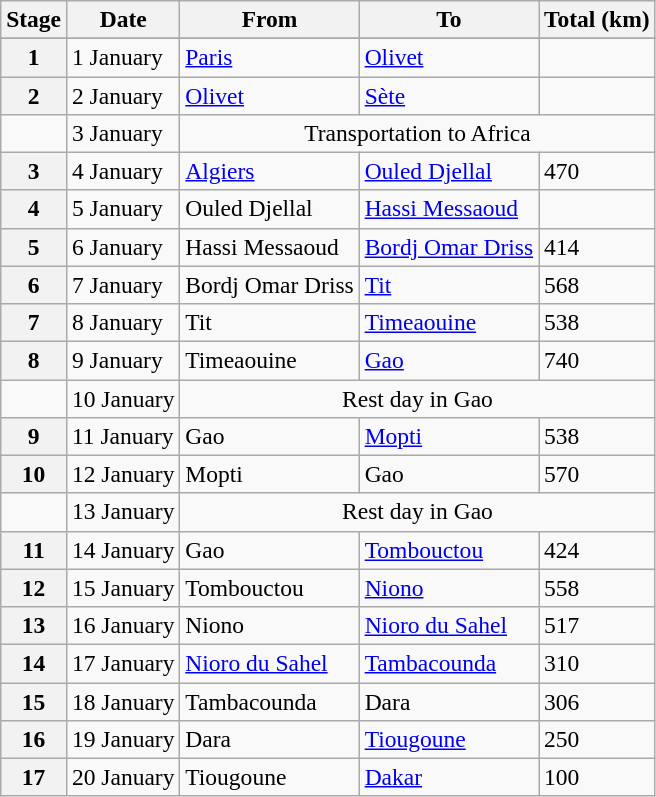<table class="wikitable" style="font-size:98%">
<tr>
<th>Stage</th>
<th>Date</th>
<th>From</th>
<th>To</th>
<th>Total (km)</th>
</tr>
<tr>
</tr>
<tr>
<th>1</th>
<td>1 January</td>
<td> <a href='#'>Paris</a></td>
<td> <a href='#'>Olivet</a></td>
<td></td>
</tr>
<tr>
<th>2</th>
<td>2 January</td>
<td> <a href='#'>Olivet</a></td>
<td> <a href='#'>Sète</a></td>
<td></td>
</tr>
<tr>
<td></td>
<td>3 January</td>
<td colspan="3" align="center">Transportation to Africa</td>
</tr>
<tr>
<th>3</th>
<td>4 January</td>
<td> <a href='#'>Algiers</a></td>
<td> <a href='#'>Ouled Djellal</a></td>
<td>470</td>
</tr>
<tr>
<th>4</th>
<td>5 January</td>
<td> Ouled Djellal</td>
<td> <a href='#'>Hassi Messaoud</a></td>
<td></td>
</tr>
<tr>
<th>5</th>
<td>6 January</td>
<td> Hassi Messaoud</td>
<td> <a href='#'>Bordj Omar Driss</a></td>
<td>414</td>
</tr>
<tr>
<th>6</th>
<td>7 January</td>
<td> Bordj Omar Driss</td>
<td> <a href='#'>Tit</a></td>
<td>568</td>
</tr>
<tr>
<th>7</th>
<td>8 January</td>
<td> Tit</td>
<td> <a href='#'>Timeaouine</a></td>
<td>538</td>
</tr>
<tr>
<th>8</th>
<td>9 January</td>
<td> Timeaouine</td>
<td> <a href='#'>Gao</a></td>
<td>740</td>
</tr>
<tr>
<td></td>
<td>10 January</td>
<td colspan="3" align="center">Rest day in Gao</td>
</tr>
<tr>
<th>9</th>
<td>11 January</td>
<td> Gao</td>
<td> <a href='#'>Mopti</a></td>
<td>538</td>
</tr>
<tr>
<th>10</th>
<td>12 January</td>
<td> Mopti</td>
<td> Gao</td>
<td>570</td>
</tr>
<tr>
<td></td>
<td>13 January</td>
<td colspan="3" align="center">Rest day in Gao</td>
</tr>
<tr>
<th>11</th>
<td>14 January</td>
<td> Gao</td>
<td> <a href='#'>Tombouctou</a></td>
<td>424</td>
</tr>
<tr>
<th>12</th>
<td>15 January</td>
<td> Tombouctou</td>
<td> <a href='#'>Niono</a></td>
<td>558</td>
</tr>
<tr>
<th>13</th>
<td>16 January</td>
<td> Niono</td>
<td> <a href='#'>Nioro du Sahel</a></td>
<td>517</td>
</tr>
<tr>
<th>14</th>
<td>17 January</td>
<td> <a href='#'>Nioro du Sahel</a></td>
<td> <a href='#'>Tambacounda</a></td>
<td>310</td>
</tr>
<tr>
<th>15</th>
<td>18 January</td>
<td> Tambacounda</td>
<td> Dara</td>
<td>306</td>
</tr>
<tr>
<th>16</th>
<td>19 January</td>
<td> Dara</td>
<td> <a href='#'>Tiougoune</a></td>
<td>250</td>
</tr>
<tr>
<th>17</th>
<td>20 January</td>
<td> Tiougoune</td>
<td> <a href='#'>Dakar</a></td>
<td>100</td>
</tr>
</table>
